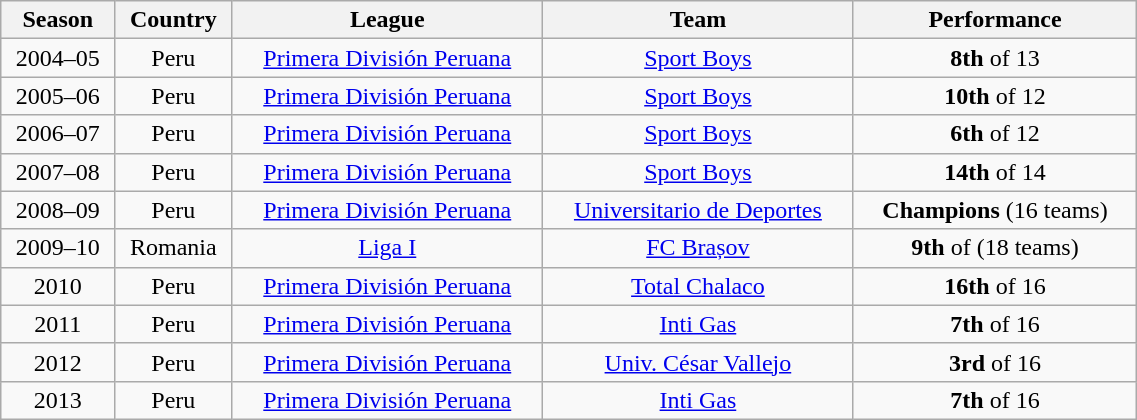<table class="wikitable" style="text-align: center;" width="60%">
<tr>
<th>Season</th>
<th>Country</th>
<th>League</th>
<th>Team</th>
<th>Performance</th>
</tr>
<tr>
<td>2004–05</td>
<td>Peru</td>
<td><a href='#'>Primera División Peruana</a></td>
<td><a href='#'>Sport Boys</a></td>
<td><strong>8th</strong> of 13</td>
</tr>
<tr>
<td>2005–06</td>
<td>Peru</td>
<td><a href='#'>Primera División Peruana</a></td>
<td><a href='#'>Sport Boys</a></td>
<td><strong>10th</strong> of 12</td>
</tr>
<tr>
<td>2006–07</td>
<td>Peru</td>
<td><a href='#'>Primera División Peruana</a></td>
<td><a href='#'>Sport Boys</a></td>
<td><strong>6th</strong> of 12</td>
</tr>
<tr>
<td>2007–08</td>
<td>Peru</td>
<td><a href='#'>Primera División Peruana</a></td>
<td><a href='#'>Sport Boys</a></td>
<td><strong>14th</strong> of 14</td>
</tr>
<tr>
<td>2008–09</td>
<td>Peru</td>
<td><a href='#'>Primera División Peruana</a></td>
<td><a href='#'>Universitario de Deportes</a></td>
<td><strong>Champions</strong> (16 teams)</td>
</tr>
<tr>
<td>2009–10</td>
<td>Romania</td>
<td><a href='#'>Liga I</a></td>
<td><a href='#'>FC Brașov</a></td>
<td><strong>9th</strong> of (18 teams)</td>
</tr>
<tr>
<td>2010</td>
<td>Peru</td>
<td><a href='#'>Primera División Peruana</a></td>
<td><a href='#'>Total Chalaco</a></td>
<td><strong>16th</strong> of 16</td>
</tr>
<tr>
<td>2011</td>
<td>Peru</td>
<td><a href='#'>Primera División Peruana</a></td>
<td><a href='#'>Inti Gas</a></td>
<td><strong>7th</strong> of 16</td>
</tr>
<tr>
<td>2012</td>
<td>Peru</td>
<td><a href='#'>Primera División Peruana</a></td>
<td><a href='#'>Univ. César Vallejo</a></td>
<td><strong>3rd</strong> of 16</td>
</tr>
<tr>
<td>2013</td>
<td>Peru</td>
<td><a href='#'>Primera División Peruana</a></td>
<td><a href='#'>Inti Gas</a></td>
<td><strong>7th</strong> of 16</td>
</tr>
</table>
